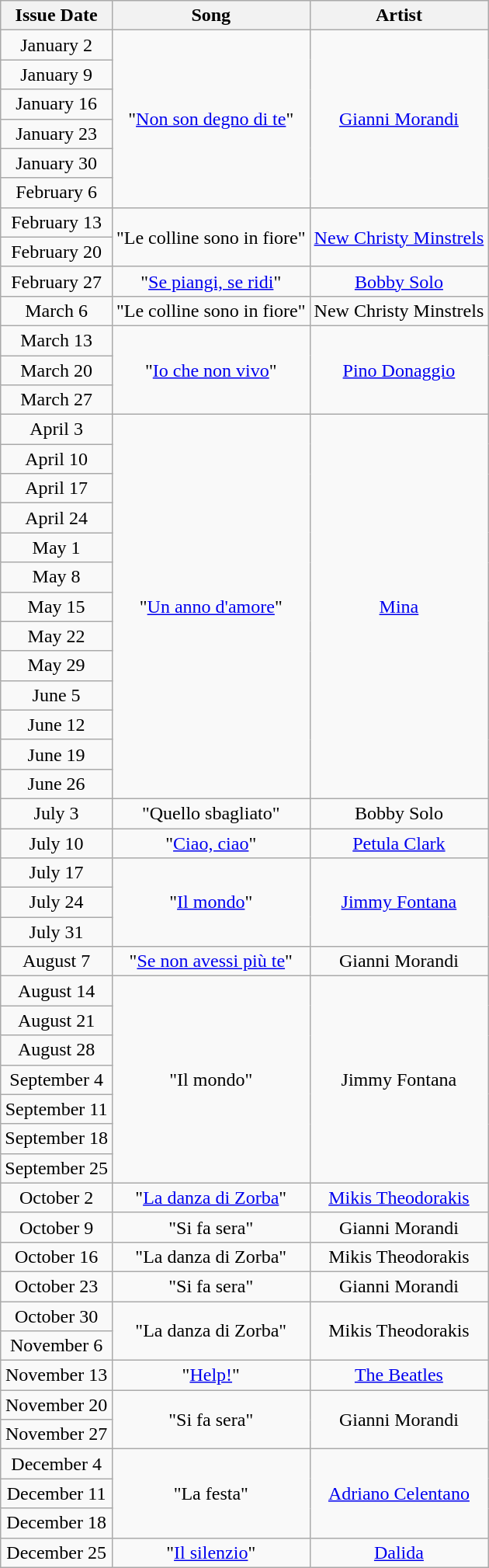<table class="wikitable">
<tr>
<th>Issue Date</th>
<th>Song</th>
<th>Artist</th>
</tr>
<tr>
<td align="center">January 2</td>
<td align="center" rowspan="6">"<a href='#'>Non son degno di te</a>"</td>
<td align="center" rowspan="6"><a href='#'>Gianni Morandi</a></td>
</tr>
<tr>
<td align="center">January 9</td>
</tr>
<tr>
<td align="center">January 16</td>
</tr>
<tr>
<td align="center">January 23</td>
</tr>
<tr>
<td align="center">January 30</td>
</tr>
<tr>
<td align="center">February 6</td>
</tr>
<tr>
<td align="center">February 13</td>
<td align="center" rowspan="2">"Le colline sono in fiore"</td>
<td align="center" rowspan="2"><a href='#'>New Christy Minstrels</a></td>
</tr>
<tr>
<td align="center">February 20</td>
</tr>
<tr>
<td align="center">February 27</td>
<td align="center">"<a href='#'>Se piangi, se ridi</a>"</td>
<td align="center"><a href='#'>Bobby Solo</a></td>
</tr>
<tr>
<td align="center">March 6</td>
<td align="center">"Le colline sono in fiore"</td>
<td align="center">New Christy Minstrels</td>
</tr>
<tr>
<td align="center">March 13</td>
<td align="center" rowspan="3">"<a href='#'>Io che non vivo</a>"</td>
<td align="center" rowspan="3"><a href='#'>Pino Donaggio</a></td>
</tr>
<tr>
<td align="center">March 20</td>
</tr>
<tr>
<td align="center">March 27</td>
</tr>
<tr>
<td align="center">April 3</td>
<td align="center" rowspan="13">"<a href='#'>Un anno d'amore</a>"</td>
<td align="center" rowspan="13"><a href='#'>Mina</a></td>
</tr>
<tr>
<td align="center">April 10</td>
</tr>
<tr>
<td align="center">April 17</td>
</tr>
<tr>
<td align="center">April 24</td>
</tr>
<tr>
<td align="center">May 1</td>
</tr>
<tr>
<td align="center">May 8</td>
</tr>
<tr>
<td align="center">May 15</td>
</tr>
<tr>
<td align="center">May 22</td>
</tr>
<tr>
<td align="center">May 29</td>
</tr>
<tr>
<td align="center">June 5</td>
</tr>
<tr>
<td align="center">June 12</td>
</tr>
<tr>
<td align="center">June 19</td>
</tr>
<tr>
<td align="center">June 26</td>
</tr>
<tr>
<td align="center">July 3</td>
<td align="center">"Quello sbagliato"</td>
<td align="center">Bobby Solo</td>
</tr>
<tr>
<td align="center">July 10</td>
<td align="center">"<a href='#'>Ciao, ciao</a>"</td>
<td align="center"><a href='#'>Petula Clark</a></td>
</tr>
<tr>
<td align="center">July 17</td>
<td align="center" rowspan="3">"<a href='#'>Il mondo</a>"</td>
<td align="center" rowspan="3"><a href='#'>Jimmy Fontana</a></td>
</tr>
<tr>
<td align="center">July 24</td>
</tr>
<tr>
<td align="center">July 31</td>
</tr>
<tr>
<td align="center">August 7</td>
<td align="center">"<a href='#'>Se non avessi più te</a>"</td>
<td align="center">Gianni Morandi</td>
</tr>
<tr>
<td align="center">August 14</td>
<td align="center" rowspan="7">"Il mondo"</td>
<td align="center" rowspan="7">Jimmy Fontana</td>
</tr>
<tr>
<td align="center">August 21</td>
</tr>
<tr>
<td align="center">August 28</td>
</tr>
<tr>
<td align="center">September 4</td>
</tr>
<tr>
<td align="center">September 11</td>
</tr>
<tr>
<td align="center">September 18</td>
</tr>
<tr>
<td align="center">September 25</td>
</tr>
<tr>
<td align="center">October 2</td>
<td align="center">"<a href='#'>La danza di Zorba</a>"</td>
<td align="center"><a href='#'>Mikis Theodorakis</a></td>
</tr>
<tr>
<td align="center">October 9</td>
<td align="center">"Si fa sera"</td>
<td align="center">Gianni Morandi</td>
</tr>
<tr>
<td align="center">October 16</td>
<td align="center">"La danza di Zorba"</td>
<td align="center">Mikis Theodorakis</td>
</tr>
<tr>
<td align="center">October 23</td>
<td align="center">"Si fa sera"</td>
<td align="center">Gianni Morandi</td>
</tr>
<tr>
<td align="center">October 30</td>
<td align="center" rowspan="2">"La danza di Zorba"</td>
<td align="center" rowspan="2">Mikis Theodorakis</td>
</tr>
<tr>
<td align="center">November 6</td>
</tr>
<tr>
<td align="center">November 13</td>
<td align="center">"<a href='#'>Help!</a>"</td>
<td align="center"><a href='#'>The Beatles</a></td>
</tr>
<tr>
<td align="center">November 20</td>
<td align="center" rowspan="2">"Si fa sera"</td>
<td align="center" rowspan="2">Gianni Morandi</td>
</tr>
<tr>
<td align="center">November 27</td>
</tr>
<tr>
<td align="center">December 4</td>
<td align="center" rowspan="3">"La festa"</td>
<td align="center" rowspan="3"><a href='#'>Adriano Celentano</a></td>
</tr>
<tr>
<td align="center">December 11</td>
</tr>
<tr>
<td align="center">December 18</td>
</tr>
<tr>
<td align="center">December 25</td>
<td align="center">"<a href='#'>Il silenzio</a>"</td>
<td align="center"><a href='#'>Dalida</a></td>
</tr>
</table>
